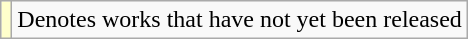<table class="wikitable">
<tr>
<td style="background:#FFFFCC;"></td>
<td>Denotes works that have not yet been released</td>
</tr>
</table>
